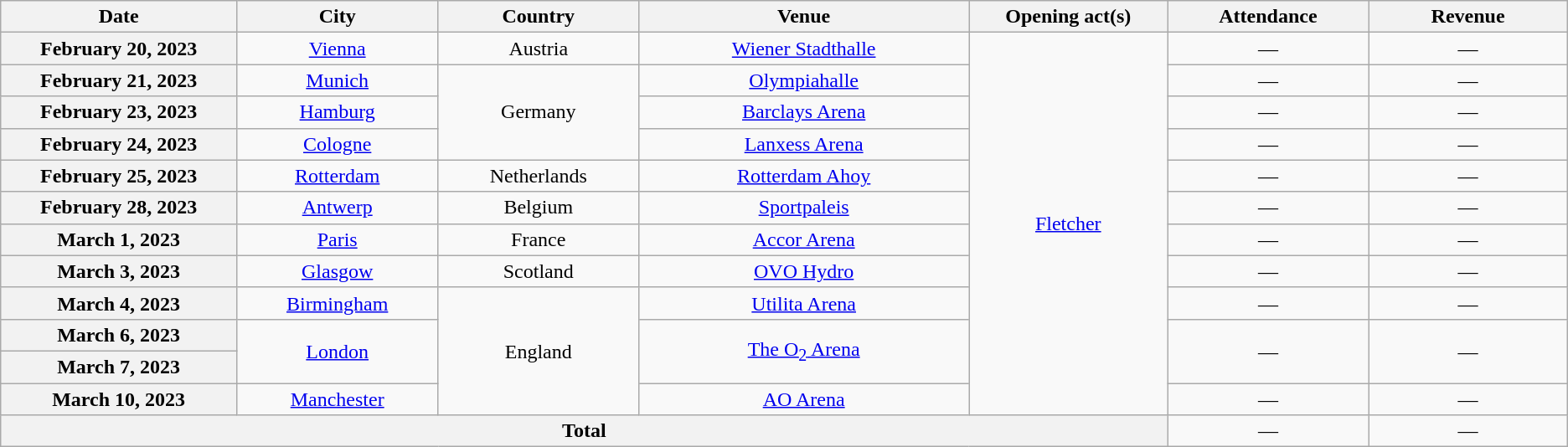<table class="wikitable plainrowheaders" style="text-align:center;">
<tr>
<th scope="col" style="width:12em;">Date</th>
<th scope="col" style="width:10em;">City</th>
<th scope="col" style="width:10em;">Country</th>
<th scope="col" style="width:17em;">Venue</th>
<th scope="col" style="width:10em;">Opening act(s)</th>
<th scope="col" style="width:10em;">Attendance</th>
<th scope="col" style="width:10em;">Revenue</th>
</tr>
<tr>
<th scope="row">February 20, 2023</th>
<td><a href='#'>Vienna</a></td>
<td>Austria</td>
<td><a href='#'>Wiener Stadthalle</a></td>
<td rowspan="12"><a href='#'>Fletcher</a></td>
<td>—</td>
<td>—</td>
</tr>
<tr>
<th scope="row">February 21, 2023</th>
<td><a href='#'>Munich</a></td>
<td rowspan="3">Germany</td>
<td><a href='#'>Olympiahalle</a></td>
<td>—</td>
<td>—</td>
</tr>
<tr>
<th scope="row">February 23, 2023</th>
<td><a href='#'>Hamburg</a></td>
<td><a href='#'>Barclays Arena</a></td>
<td>—</td>
<td>—</td>
</tr>
<tr>
<th scope="row">February 24, 2023</th>
<td><a href='#'>Cologne</a></td>
<td><a href='#'>Lanxess Arena</a></td>
<td>—</td>
<td>—</td>
</tr>
<tr>
<th scope="row">February 25, 2023</th>
<td><a href='#'>Rotterdam</a></td>
<td>Netherlands</td>
<td><a href='#'>Rotterdam Ahoy</a></td>
<td>—</td>
<td>—</td>
</tr>
<tr>
<th scope="row">February 28, 2023</th>
<td><a href='#'>Antwerp</a></td>
<td>Belgium</td>
<td><a href='#'>Sportpaleis</a></td>
<td>—</td>
<td>—</td>
</tr>
<tr>
<th scope="row">March 1, 2023</th>
<td><a href='#'>Paris</a></td>
<td>France</td>
<td><a href='#'>Accor Arena</a></td>
<td>—</td>
<td>—</td>
</tr>
<tr>
<th scope="row">March 3, 2023</th>
<td><a href='#'>Glasgow</a></td>
<td>Scotland</td>
<td><a href='#'>OVO Hydro</a></td>
<td>—</td>
<td>—</td>
</tr>
<tr>
<th scope="row">March 4, 2023</th>
<td><a href='#'>Birmingham</a></td>
<td rowspan="4">England</td>
<td><a href='#'>Utilita Arena</a></td>
<td>—</td>
<td>—</td>
</tr>
<tr>
<th scope="row">March 6, 2023</th>
<td rowspan="2"><a href='#'>London</a></td>
<td rowspan="2"><a href='#'>The O<sub>2</sub> Arena</a></td>
<td rowspan="2">—</td>
<td rowspan="2">—</td>
</tr>
<tr>
<th scope="row">March 7, 2023</th>
</tr>
<tr>
<th scope="row">March 10, 2023</th>
<td><a href='#'>Manchester</a></td>
<td><a href='#'>AO Arena</a></td>
<td>—</td>
<td>—</td>
</tr>
<tr>
<th colspan="5">Total</th>
<td>—</td>
<td>—</td>
</tr>
</table>
